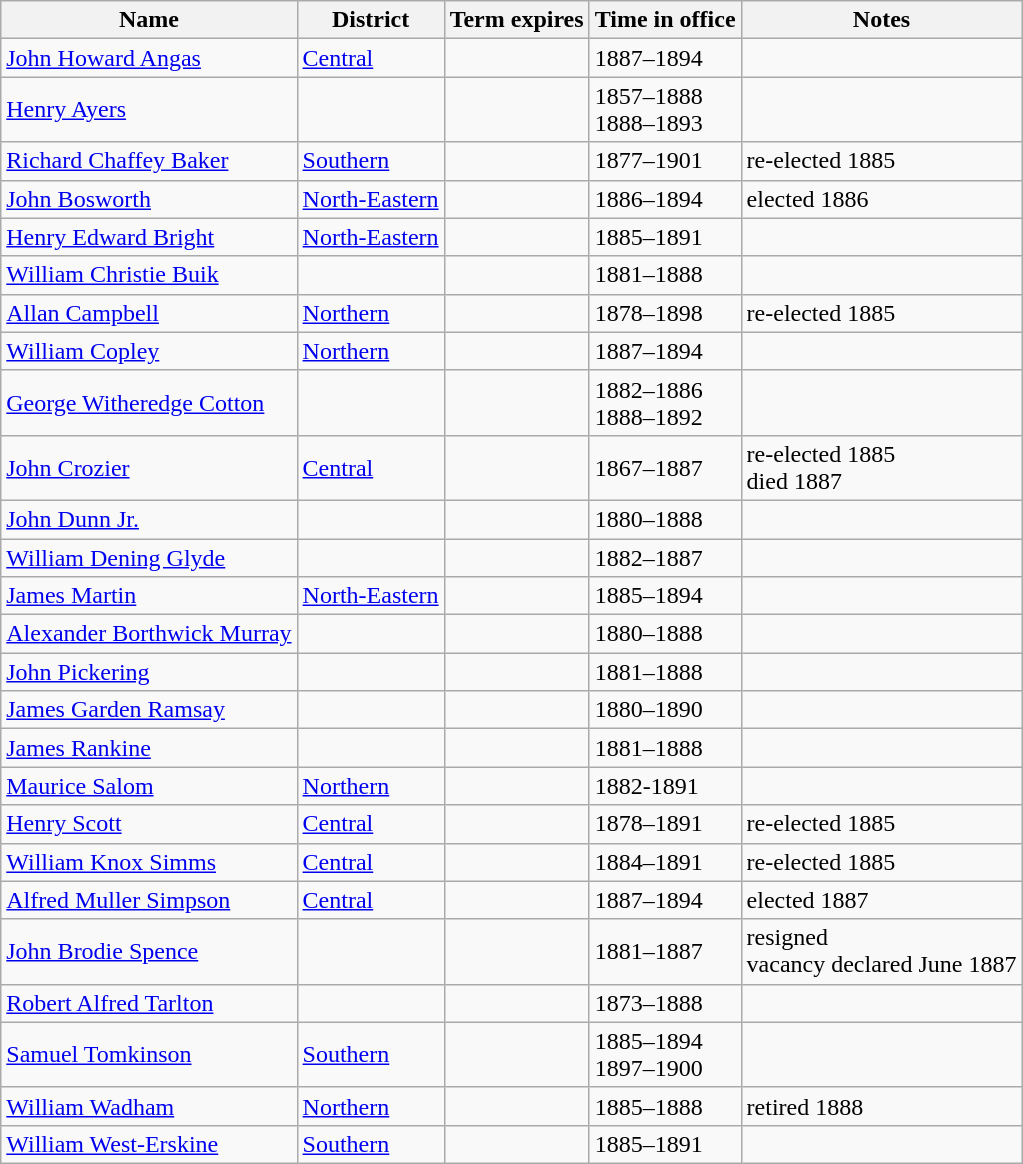<table class="wikitable sortable">
<tr>
<th>Name</th>
<th>District</th>
<th>Term expires</th>
<th>Time in office</th>
<th>Notes</th>
</tr>
<tr>
<td><a href='#'>John Howard Angas</a></td>
<td><a href='#'>Central</a></td>
<td></td>
<td>1887–1894</td>
<td></td>
</tr>
<tr>
<td><a href='#'>Henry Ayers</a></td>
<td></td>
<td></td>
<td>1857–1888<br>1888–1893</td>
<td></td>
</tr>
<tr>
<td><a href='#'>Richard Chaffey Baker</a></td>
<td><a href='#'>Southern</a></td>
<td></td>
<td>1877–1901</td>
<td>re-elected 1885</td>
</tr>
<tr>
<td><a href='#'>John Bosworth</a></td>
<td><a href='#'>North-Eastern</a></td>
<td></td>
<td>1886–1894</td>
<td>elected 1886</td>
</tr>
<tr>
<td><a href='#'>Henry Edward Bright</a></td>
<td><a href='#'>North-Eastern</a></td>
<td></td>
<td>1885–1891</td>
<td></td>
</tr>
<tr>
<td><a href='#'>William Christie Buik</a></td>
<td></td>
<td></td>
<td>1881–1888</td>
<td></td>
</tr>
<tr>
<td><a href='#'>Allan Campbell</a></td>
<td><a href='#'>Northern</a></td>
<td></td>
<td>1878–1898</td>
<td>re-elected 1885</td>
</tr>
<tr>
<td><a href='#'>William Copley</a></td>
<td><a href='#'>Northern</a></td>
<td></td>
<td>1887–1894</td>
<td></td>
</tr>
<tr>
<td><a href='#'>George Witheredge Cotton</a></td>
<td></td>
<td></td>
<td>1882–1886<br>1888–1892</td>
<td></td>
</tr>
<tr>
<td><a href='#'>John Crozier</a></td>
<td><a href='#'>Central</a></td>
<td></td>
<td>1867–1887</td>
<td>re-elected 1885<br>died 1887</td>
</tr>
<tr>
<td><a href='#'>John Dunn Jr.</a></td>
<td></td>
<td></td>
<td>1880–1888</td>
<td></td>
</tr>
<tr>
<td><a href='#'>William Dening Glyde</a></td>
<td></td>
<td></td>
<td>1882–1887</td>
<td></td>
</tr>
<tr>
<td><a href='#'>James Martin</a></td>
<td><a href='#'>North-Eastern</a></td>
<td></td>
<td>1885–1894</td>
<td></td>
</tr>
<tr>
<td><a href='#'>Alexander Borthwick Murray</a></td>
<td></td>
<td></td>
<td>1880–1888</td>
<td></td>
</tr>
<tr>
<td><a href='#'>John Pickering</a></td>
<td></td>
<td></td>
<td>1881–1888</td>
<td></td>
</tr>
<tr>
<td><a href='#'>James Garden Ramsay</a></td>
<td></td>
<td></td>
<td>1880–1890</td>
<td></td>
</tr>
<tr>
<td><a href='#'>James Rankine</a></td>
<td></td>
<td></td>
<td>1881–1888</td>
<td></td>
</tr>
<tr>
<td><a href='#'>Maurice Salom</a></td>
<td><a href='#'>Northern</a></td>
<td></td>
<td>1882-1891</td>
<td></td>
</tr>
<tr>
<td><a href='#'>Henry Scott</a></td>
<td><a href='#'>Central</a></td>
<td></td>
<td>1878–1891</td>
<td>re-elected 1885</td>
</tr>
<tr>
<td><a href='#'>William Knox Simms</a></td>
<td><a href='#'>Central</a></td>
<td></td>
<td>1884–1891</td>
<td>re-elected 1885</td>
</tr>
<tr>
<td><a href='#'>Alfred Muller Simpson</a></td>
<td><a href='#'>Central</a></td>
<td></td>
<td>1887–1894</td>
<td>elected 1887</td>
</tr>
<tr>
<td><a href='#'>John Brodie Spence</a></td>
<td></td>
<td></td>
<td>1881–1887</td>
<td>resigned<br>vacancy declared June 1887</td>
</tr>
<tr>
<td><a href='#'>Robert Alfred Tarlton</a></td>
<td></td>
<td></td>
<td>1873–1888</td>
<td></td>
</tr>
<tr>
<td><a href='#'>Samuel Tomkinson</a></td>
<td><a href='#'>Southern</a></td>
<td></td>
<td>1885–1894<br>1897–1900</td>
<td></td>
</tr>
<tr>
<td><a href='#'>William Wadham</a></td>
<td><a href='#'>Northern</a></td>
<td></td>
<td>1885–1888</td>
<td>retired 1888</td>
</tr>
<tr>
<td><a href='#'>William West-Erskine</a></td>
<td><a href='#'>Southern</a></td>
<td></td>
<td>1885–1891</td>
<td></td>
</tr>
</table>
